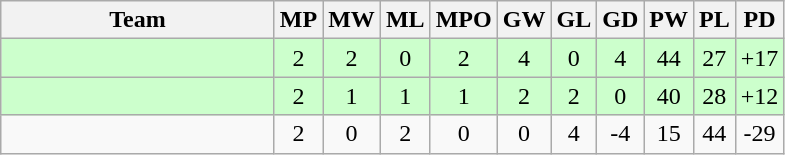<table class=wikitable style="text-align:center">
<tr>
<th width=175>Team</th>
<th width=20>MP</th>
<th width=20>MW</th>
<th width=20>ML</th>
<th width=20>MPO</th>
<th width=20>GW</th>
<th width=20>GL</th>
<th width=20>GD</th>
<th width=20>PW</th>
<th width=20>PL</th>
<th width=20>PD</th>
</tr>
<tr bgcolor="#ccffcc">
<td align=left><strong><br></strong></td>
<td>2</td>
<td>2</td>
<td>0</td>
<td>2</td>
<td>4</td>
<td>0</td>
<td>4</td>
<td>44</td>
<td>27</td>
<td>+17</td>
</tr>
<tr bgcolor="#ccffcc">
<td align=left><strong><br></strong></td>
<td>2</td>
<td>1</td>
<td>1</td>
<td>1</td>
<td>2</td>
<td>2</td>
<td>0</td>
<td>40</td>
<td>28</td>
<td>+12</td>
</tr>
<tr>
<td align=left><br></td>
<td>2</td>
<td>0</td>
<td>2</td>
<td>0</td>
<td>0</td>
<td>4</td>
<td>-4</td>
<td>15</td>
<td>44</td>
<td>-29</td>
</tr>
</table>
